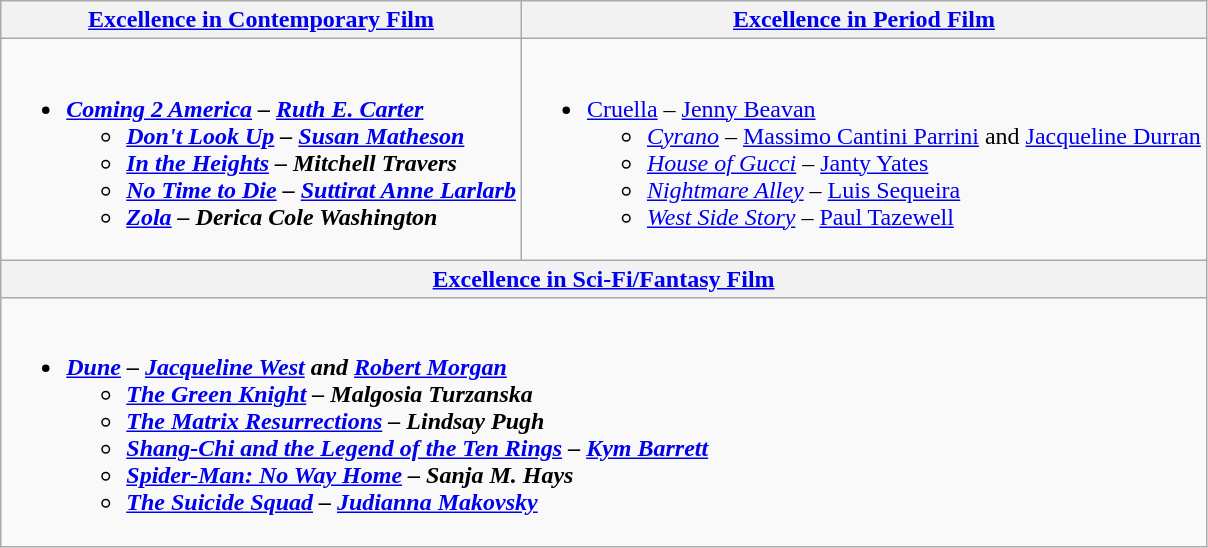<table class="wikitable" style="width=100%">
<tr>
<th style="width=50%"><a href='#'>Excellence in Contemporary Film</a></th>
<th style="width=50%"><a href='#'>Excellence in Period Film</a></th>
</tr>
<tr>
<td valign="top"><br><ul><li><strong><em><a href='#'>Coming 2 America</a><em> – <a href='#'>Ruth E. Carter</a><strong><ul><li></em><a href='#'>Don't Look Up</a><em> – <a href='#'>Susan Matheson</a></li><li></em><a href='#'>In the Heights</a><em> – Mitchell Travers</li><li></em><a href='#'>No Time to Die</a><em> – <a href='#'>Suttirat Anne Larlarb</a></li><li></em><a href='#'>Zola</a><em> – Derica Cole Washington</li></ul></li></ul></td>
<td valign="top"><br><ul><li></em></strong><a href='#'>Cruella</a></em> – <a href='#'>Jenny Beavan</a></strong><ul><li><em><a href='#'>Cyrano</a></em> – <a href='#'>Massimo Cantini Parrini</a> and <a href='#'>Jacqueline Durran</a></li><li><em><a href='#'>House of Gucci</a></em> – <a href='#'>Janty Yates</a></li><li><em><a href='#'>Nightmare Alley</a></em> – <a href='#'>Luis Sequeira</a></li><li><em><a href='#'>West Side Story</a></em> – <a href='#'>Paul Tazewell</a></li></ul></li></ul></td>
</tr>
<tr>
<th colspan="2" style="width=50%"><a href='#'>Excellence in Sci-Fi/Fantasy Film</a></th>
</tr>
<tr>
<td colspan="2" valign="top"><br><ul><li><strong><em><a href='#'>Dune</a><em> – <a href='#'>Jacqueline West</a> and <a href='#'>Robert Morgan</a><strong><ul><li></em><a href='#'>The Green Knight</a><em> – Malgosia Turzanska</li><li></em><a href='#'>The Matrix Resurrections</a><em> – Lindsay Pugh</li><li></em><a href='#'>Shang-Chi and the Legend of the Ten Rings</a><em> – <a href='#'>Kym Barrett</a></li><li></em><a href='#'>Spider-Man: No Way Home</a><em> – Sanja M. Hays</li><li></em><a href='#'>The Suicide Squad</a><em> – <a href='#'>Judianna Makovsky</a></li></ul></li></ul></td>
</tr>
</table>
